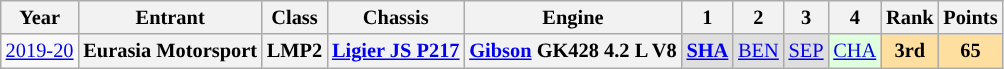<table class="wikitable" style="text-align:center; font-size:85%">
<tr>
<th>Year</th>
<th>Entrant</th>
<th>Class</th>
<th>Chassis</th>
<th>Engine</th>
<th>1</th>
<th>2</th>
<th>3</th>
<th>4</th>
<th>Rank</th>
<th>Points</th>
</tr>
<tr>
<td><a href='#'>2019-20</a></td>
<th nowrap>Eurasia Motorsport</th>
<th>LMP2</th>
<th nowrap><a href='#'>Ligier JS P217</a></th>
<th nowrap><a href='#'>Gibson</a> GK428 4.2 L V8</th>
<td style="background:#DFDFDF;"><a href='#'><strong>SHA</strong></a><br></td>
<td style="background:#DFDFDF;"><a href='#'>BEN</a><br></td>
<td style="background:#DFDFDF;"><a href='#'>SEP</a><br></td>
<td style="background:#DFFFDF"><a href='#'>CHA</a><br></td>
<th style="background:#FFDF9F">3rd</th>
<th style="background:#FFDF9F">65</th>
</tr>
</table>
